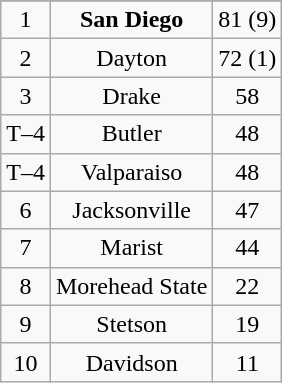<table class="wikitable">
<tr align="center">
</tr>
<tr align="center">
<td>1</td>
<td><strong>San Diego</strong></td>
<td>81 (9)</td>
</tr>
<tr align="center">
<td>2</td>
<td>Dayton</td>
<td>72 (1)</td>
</tr>
<tr align="center">
<td>3</td>
<td>Drake</td>
<td>58</td>
</tr>
<tr align="center">
<td>T–4</td>
<td>Butler</td>
<td>48</td>
</tr>
<tr align="center">
<td>T–4</td>
<td>Valparaiso</td>
<td>48</td>
</tr>
<tr align="center">
<td>6</td>
<td>Jacksonville</td>
<td>47</td>
</tr>
<tr align="center">
<td>7</td>
<td>Marist</td>
<td>44</td>
</tr>
<tr align="center">
<td>8</td>
<td>Morehead State</td>
<td>22</td>
</tr>
<tr align="center">
<td>9</td>
<td>Stetson</td>
<td>19</td>
</tr>
<tr align="center">
<td>10</td>
<td>Davidson</td>
<td>11</td>
</tr>
</table>
